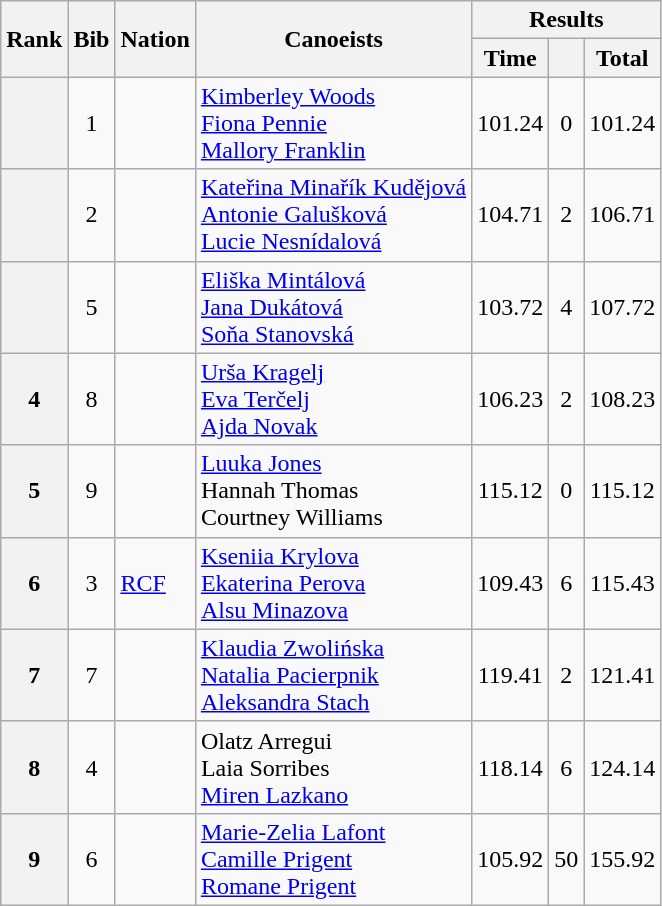<table class="wikitable" style="text-align:center">
<tr>
<th rowspan=2>Rank</th>
<th rowspan=2>Bib</th>
<th rowspan=2>Nation</th>
<th rowspan=2>Canoeists</th>
<th colspan=3>Results</th>
</tr>
<tr>
<th>Time</th>
<th></th>
<th>Total</th>
</tr>
<tr>
<th></th>
<td>1</td>
<td align=left></td>
<td align=left><a href='#'>Kimberley Woods</a><br><a href='#'>Fiona Pennie</a><br><a href='#'>Mallory Franklin</a></td>
<td>101.24</td>
<td>0</td>
<td>101.24</td>
</tr>
<tr>
<th></th>
<td>2</td>
<td align=left></td>
<td align=left><a href='#'>Kateřina Minařík Kudějová</a><br><a href='#'>Antonie Galušková</a><br><a href='#'>Lucie Nesnídalová</a></td>
<td>104.71</td>
<td>2</td>
<td>106.71</td>
</tr>
<tr>
<th></th>
<td>5</td>
<td align=left></td>
<td align=left><a href='#'>Eliška Mintálová</a><br><a href='#'>Jana Dukátová</a><br><a href='#'>Soňa Stanovská</a></td>
<td>103.72</td>
<td>4</td>
<td>107.72</td>
</tr>
<tr>
<th>4</th>
<td>8</td>
<td align=left></td>
<td align=left><a href='#'>Urša Kragelj</a><br><a href='#'>Eva Terčelj</a><br><a href='#'>Ajda Novak</a></td>
<td>106.23</td>
<td>2</td>
<td>108.23</td>
</tr>
<tr>
<th>5</th>
<td>9</td>
<td align=left></td>
<td align=left><a href='#'>Luuka Jones</a><br>Hannah Thomas<br>Courtney Williams</td>
<td>115.12</td>
<td>0</td>
<td>115.12</td>
</tr>
<tr>
<th>6</th>
<td>3</td>
<td align=left> <a href='#'>RCF</a></td>
<td align=left><a href='#'>Kseniia Krylova</a><br><a href='#'>Ekaterina Perova</a><br><a href='#'>Alsu Minazova</a></td>
<td>109.43</td>
<td>6</td>
<td>115.43</td>
</tr>
<tr>
<th>7</th>
<td>7</td>
<td align=left></td>
<td align=left><a href='#'>Klaudia Zwolińska</a><br><a href='#'>Natalia Pacierpnik</a><br><a href='#'>Aleksandra Stach</a></td>
<td>119.41</td>
<td>2</td>
<td>121.41</td>
</tr>
<tr>
<th>8</th>
<td>4</td>
<td align=left></td>
<td align=left>Olatz Arregui<br>Laia Sorribes<br><a href='#'>Miren Lazkano</a></td>
<td>118.14</td>
<td>6</td>
<td>124.14</td>
</tr>
<tr>
<th>9</th>
<td>6</td>
<td align=left></td>
<td align=left><a href='#'>Marie-Zelia Lafont</a><br><a href='#'>Camille Prigent</a><br><a href='#'>Romane Prigent</a></td>
<td>105.92</td>
<td>50</td>
<td>155.92</td>
</tr>
</table>
